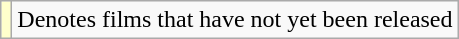<table class="wikitable">
<tr>
<td style="background:#ffc;"></td>
<td>Denotes films that have not yet been released</td>
</tr>
</table>
